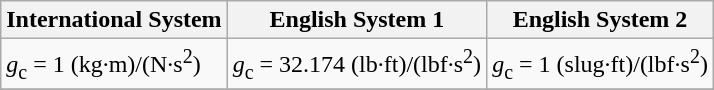<table class="wikitable">
<tr>
<th>International System</th>
<th>English System 1</th>
<th>English System 2</th>
</tr>
<tr>
<td><em>g</em><sub>c</sub> = 1 (kg·m)/(N·s<sup>2</sup>)</td>
<td><em>g</em><sub>c</sub> = 32.174 (lb·ft)/(lbf·s<sup>2</sup>)</td>
<td><em>g</em><sub>c</sub> = 1 (slug·ft)/(lbf·s<sup>2</sup>)</td>
</tr>
<tr>
</tr>
</table>
